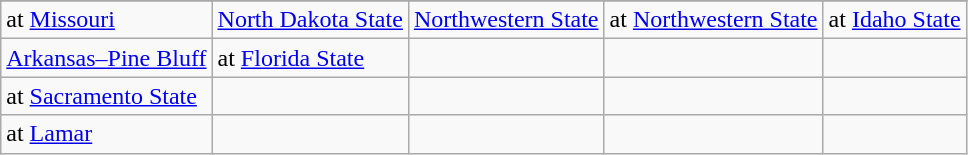<table class="wikitable">
<tr>
</tr>
<tr>
<td>at <a href='#'>Missouri</a></td>
<td><a href='#'>North Dakota State</a></td>
<td><a href='#'>Northwestern State</a></td>
<td>at <a href='#'>Northwestern State</a></td>
<td>at <a href='#'>Idaho State</a></td>
</tr>
<tr>
<td><a href='#'>Arkansas–Pine Bluff</a></td>
<td>at <a href='#'>Florida State</a></td>
<td></td>
<td></td>
<td></td>
</tr>
<tr>
<td>at <a href='#'>Sacramento State</a></td>
<td></td>
<td></td>
<td></td>
<td></td>
</tr>
<tr>
<td>at <a href='#'>Lamar</a></td>
<td></td>
<td></td>
<td></td>
<td></td>
</tr>
</table>
